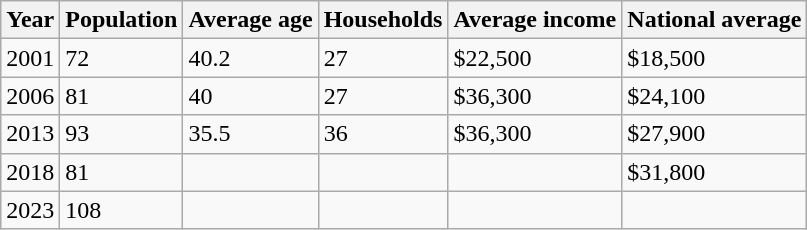<table class="wikitable">
<tr>
<th>Year</th>
<th>Population</th>
<th>Average age</th>
<th>Households</th>
<th>Average income</th>
<th>National average</th>
</tr>
<tr>
<td>2001</td>
<td>72</td>
<td>40.2</td>
<td>27</td>
<td>$22,500</td>
<td>$18,500</td>
</tr>
<tr>
<td>2006</td>
<td>81</td>
<td>40</td>
<td>27</td>
<td>$36,300</td>
<td>$24,100</td>
</tr>
<tr>
<td>2013</td>
<td>93</td>
<td>35.5</td>
<td>36</td>
<td>$36,300</td>
<td>$27,900</td>
</tr>
<tr>
<td>2018</td>
<td>81</td>
<td></td>
<td></td>
<td></td>
<td>$31,800</td>
</tr>
<tr>
<td>2023</td>
<td>108</td>
<td></td>
<td></td>
<td></td>
<td></td>
</tr>
</table>
